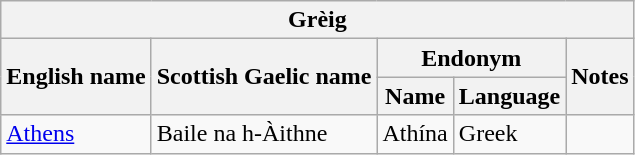<table class="wikitable sortable">
<tr>
<th colspan="5"> Grèig</th>
</tr>
<tr>
<th rowspan="2">English name</th>
<th rowspan="2">Scottish Gaelic name</th>
<th colspan="2">Endonym</th>
<th rowspan="2">Notes</th>
</tr>
<tr>
<th>Name</th>
<th>Language</th>
</tr>
<tr>
<td><a href='#'>Athens</a></td>
<td>Baile na h-Àithne</td>
<td>Athína</td>
<td>Greek</td>
<td></td>
</tr>
</table>
